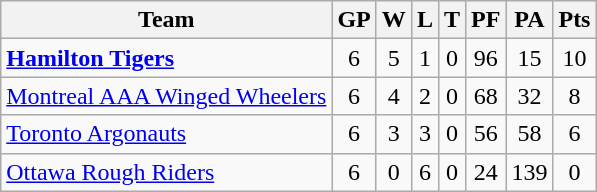<table class="wikitable">
<tr>
<th>Team</th>
<th>GP</th>
<th>W</th>
<th>L</th>
<th>T</th>
<th>PF</th>
<th>PA</th>
<th>Pts</th>
</tr>
<tr align="center">
<td align="left"><strong><a href='#'>Hamilton Tigers</a></strong></td>
<td>6</td>
<td>5</td>
<td>1</td>
<td>0</td>
<td>96</td>
<td>15</td>
<td>10</td>
</tr>
<tr align="center">
<td align="left"><a href='#'>Montreal AAA Winged Wheelers</a></td>
<td>6</td>
<td>4</td>
<td>2</td>
<td>0</td>
<td>68</td>
<td>32</td>
<td>8</td>
</tr>
<tr align="center">
<td align="left"><a href='#'>Toronto Argonauts</a></td>
<td>6</td>
<td>3</td>
<td>3</td>
<td>0</td>
<td>56</td>
<td>58</td>
<td>6</td>
</tr>
<tr align="center">
<td align="left"><a href='#'>Ottawa Rough Riders</a></td>
<td>6</td>
<td>0</td>
<td>6</td>
<td>0</td>
<td>24</td>
<td>139</td>
<td>0</td>
</tr>
</table>
